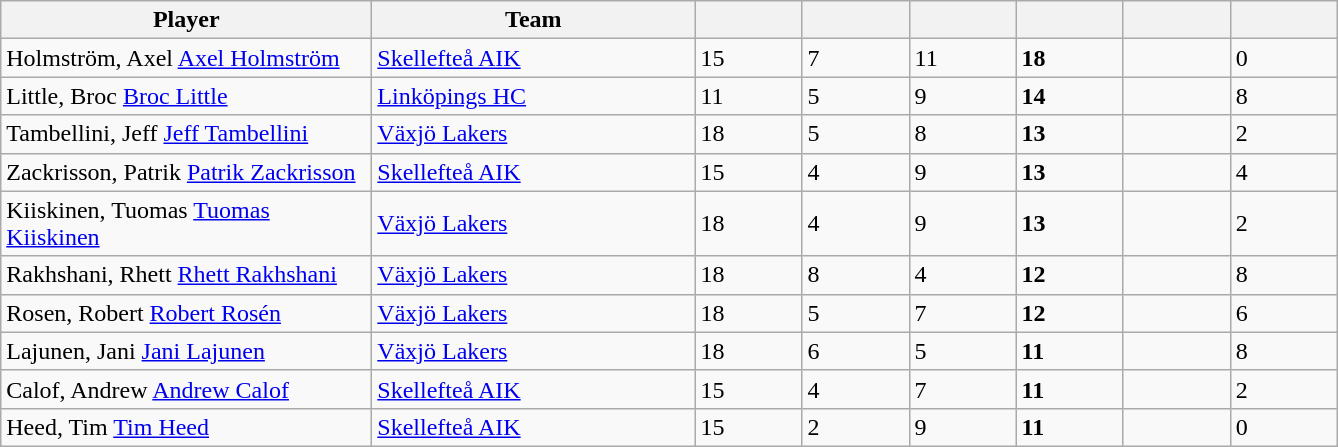<table class="wikitable sortable">
<tr>
<th style="width: 15em;">Player</th>
<th style="width: 13em;">Team</th>
<th style="width: 4em;"></th>
<th style="width: 4em;"></th>
<th style="width: 4em;"></th>
<th style="width: 4em;"></th>
<th style="width: 4em;"></th>
<th style="width: 4em;"></th>
</tr>
<tr>
<td><span>Holmström, Axel</span> <a href='#'>Axel Holmström</a></td>
<td><a href='#'>Skellefteå AIK</a></td>
<td>15</td>
<td>7</td>
<td>11</td>
<td><strong>18</strong></td>
<td></td>
<td>0</td>
</tr>
<tr>
<td><span>Little, Broc</span> <a href='#'>Broc Little</a></td>
<td><a href='#'>Linköpings HC</a></td>
<td>11</td>
<td>5</td>
<td>9</td>
<td><strong>14</strong></td>
<td></td>
<td>8</td>
</tr>
<tr>
<td><span>Tambellini, Jeff</span> <a href='#'>Jeff Tambellini</a></td>
<td><a href='#'>Växjö Lakers</a></td>
<td>18</td>
<td>5</td>
<td>8</td>
<td><strong>13</strong></td>
<td></td>
<td>2</td>
</tr>
<tr>
<td><span>Zackrisson, Patrik</span> <a href='#'>Patrik Zackrisson</a></td>
<td><a href='#'>Skellefteå AIK</a></td>
<td>15</td>
<td>4</td>
<td>9</td>
<td><strong>13</strong></td>
<td></td>
<td>4</td>
</tr>
<tr>
<td><span>Kiiskinen, Tuomas</span> <a href='#'>Tuomas Kiiskinen</a></td>
<td><a href='#'>Växjö Lakers</a></td>
<td>18</td>
<td>4</td>
<td>9</td>
<td><strong>13</strong></td>
<td></td>
<td>2</td>
</tr>
<tr>
<td><span>Rakhshani, Rhett</span> <a href='#'>Rhett Rakhshani</a></td>
<td><a href='#'>Växjö Lakers</a></td>
<td>18</td>
<td>8</td>
<td>4</td>
<td><strong>12</strong></td>
<td></td>
<td>8</td>
</tr>
<tr>
<td><span>Rosen, Robert</span> <a href='#'>Robert Rosén</a></td>
<td><a href='#'>Växjö Lakers</a></td>
<td>18</td>
<td>5</td>
<td>7</td>
<td><strong>12</strong></td>
<td></td>
<td>6</td>
</tr>
<tr>
<td><span>Lajunen, Jani</span> <a href='#'>Jani Lajunen</a></td>
<td><a href='#'>Växjö Lakers</a></td>
<td>18</td>
<td>6</td>
<td>5</td>
<td><strong>11</strong></td>
<td></td>
<td>8</td>
</tr>
<tr>
<td><span>Calof, Andrew</span> <a href='#'>Andrew Calof</a></td>
<td><a href='#'>Skellefteå AIK</a></td>
<td>15</td>
<td>4</td>
<td>7</td>
<td><strong>11</strong></td>
<td></td>
<td>2</td>
</tr>
<tr>
<td><span>Heed, Tim</span> <a href='#'>Tim Heed</a></td>
<td><a href='#'>Skellefteå AIK</a></td>
<td>15</td>
<td>2</td>
<td>9</td>
<td><strong>11</strong></td>
<td></td>
<td>0</td>
</tr>
</table>
